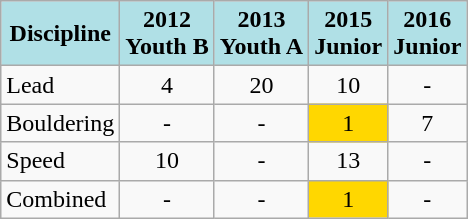<table class="wikitable" style="text-align: center;">
<tr>
<th style="background: #b0e0e6;">Discipline</th>
<th style="background: #b0e0e6;">2012<br>Youth B</th>
<th style="background: #b0e0e6;">2013<br>Youth A</th>
<th style="background: #b0e0e6;">2015<br>Junior</th>
<th style="background: #b0e0e6;">2016<br>Junior</th>
</tr>
<tr>
<td align="left">Lead</td>
<td>4</td>
<td>20</td>
<td>10</td>
<td>-</td>
</tr>
<tr>
<td align="left">Bouldering</td>
<td>-</td>
<td>-</td>
<td style="background: Gold;">1</td>
<td>7</td>
</tr>
<tr>
<td align="left">Speed</td>
<td>10</td>
<td>-</td>
<td>13</td>
<td>-</td>
</tr>
<tr>
<td align="left">Combined</td>
<td>-</td>
<td>-</td>
<td style="background: Gold;">1</td>
<td>-</td>
</tr>
</table>
